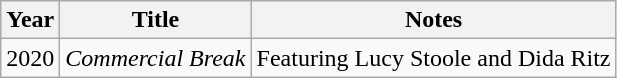<table class="wikitable">
<tr>
<th>Year</th>
<th>Title</th>
<th>Notes</th>
</tr>
<tr>
<td>2020</td>
<td><em>Commercial Break</em></td>
<td>Featuring Lucy Stoole and Dida Ritz</td>
</tr>
</table>
